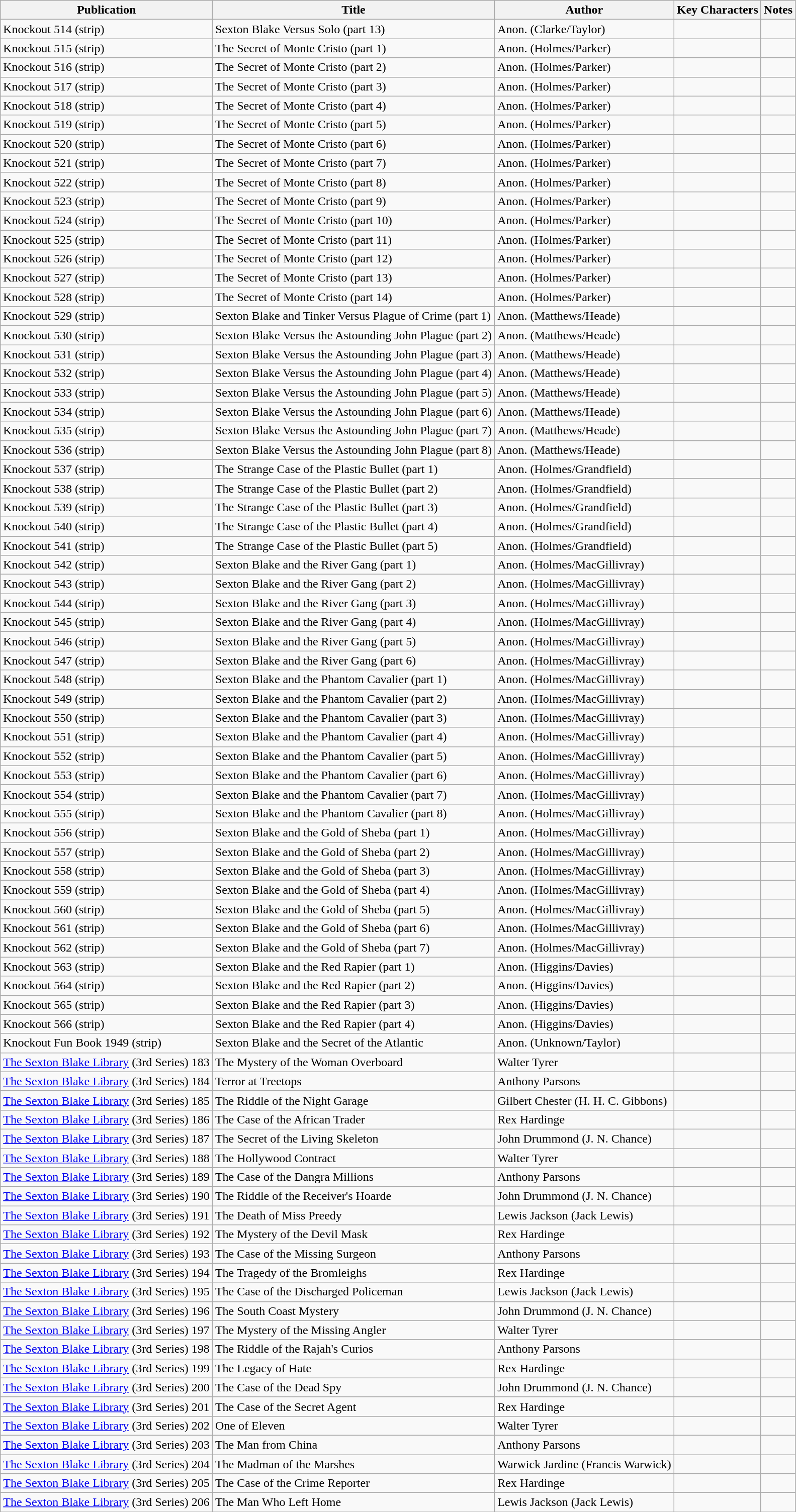<table class="wikitable">
<tr>
<th>Publication</th>
<th>Title</th>
<th>Author</th>
<th>Key Characters</th>
<th>Notes</th>
</tr>
<tr>
<td>Knockout 514 (strip)</td>
<td>Sexton Blake Versus Solo (part 13)</td>
<td>Anon. (Clarke/Taylor)</td>
<td></td>
<td></td>
</tr>
<tr>
<td>Knockout 515 (strip)</td>
<td>The Secret of Monte Cristo (part 1)</td>
<td>Anon. (Holmes/Parker)</td>
<td></td>
<td></td>
</tr>
<tr>
<td>Knockout 516 (strip)</td>
<td>The Secret of Monte Cristo (part 2)</td>
<td>Anon. (Holmes/Parker)</td>
<td></td>
<td></td>
</tr>
<tr>
<td>Knockout 517 (strip)</td>
<td>The Secret of Monte Cristo (part 3)</td>
<td>Anon. (Holmes/Parker)</td>
<td></td>
<td></td>
</tr>
<tr>
<td>Knockout 518 (strip)</td>
<td>The Secret of Monte Cristo (part 4)</td>
<td>Anon. (Holmes/Parker)</td>
<td></td>
<td></td>
</tr>
<tr>
<td>Knockout 519 (strip)</td>
<td>The Secret of Monte Cristo (part 5)</td>
<td>Anon. (Holmes/Parker)</td>
<td></td>
<td></td>
</tr>
<tr>
<td>Knockout 520 (strip)</td>
<td>The Secret of Monte Cristo (part 6)</td>
<td>Anon. (Holmes/Parker)</td>
<td></td>
<td></td>
</tr>
<tr>
<td>Knockout 521 (strip)</td>
<td>The Secret of Monte Cristo (part 7)</td>
<td>Anon. (Holmes/Parker)</td>
<td></td>
<td></td>
</tr>
<tr>
<td>Knockout 522 (strip)</td>
<td>The Secret of Monte Cristo (part 8)</td>
<td>Anon. (Holmes/Parker)</td>
<td></td>
<td></td>
</tr>
<tr>
<td>Knockout 523 (strip)</td>
<td>The Secret of Monte Cristo (part 9)</td>
<td>Anon. (Holmes/Parker)</td>
<td></td>
<td></td>
</tr>
<tr>
<td>Knockout 524 (strip)</td>
<td>The Secret of Monte Cristo (part 10)</td>
<td>Anon. (Holmes/Parker)</td>
<td></td>
<td></td>
</tr>
<tr>
<td>Knockout 525 (strip)</td>
<td>The Secret of Monte Cristo (part 11)</td>
<td>Anon. (Holmes/Parker)</td>
<td></td>
<td></td>
</tr>
<tr>
<td>Knockout 526 (strip)</td>
<td>The Secret of Monte Cristo (part 12)</td>
<td>Anon. (Holmes/Parker)</td>
<td></td>
<td></td>
</tr>
<tr>
<td>Knockout 527 (strip)</td>
<td>The Secret of Monte Cristo (part 13)</td>
<td>Anon. (Holmes/Parker)</td>
<td></td>
<td></td>
</tr>
<tr>
<td>Knockout 528 (strip)</td>
<td>The Secret of Monte Cristo (part 14)</td>
<td>Anon. (Holmes/Parker)</td>
<td></td>
<td></td>
</tr>
<tr>
<td>Knockout 529 (strip)</td>
<td>Sexton Blake and Tinker Versus Plague of Crime (part 1)</td>
<td>Anon. (Matthews/Heade)</td>
<td></td>
<td></td>
</tr>
<tr>
<td>Knockout 530 (strip)</td>
<td>Sexton Blake Versus the Astounding John Plague (part 2)</td>
<td>Anon. (Matthews/Heade)</td>
<td></td>
<td></td>
</tr>
<tr>
<td>Knockout 531 (strip)</td>
<td>Sexton Blake Versus the Astounding John Plague (part 3)</td>
<td>Anon. (Matthews/Heade)</td>
<td></td>
<td></td>
</tr>
<tr>
<td>Knockout 532 (strip)</td>
<td>Sexton Blake Versus the Astounding John Plague (part 4)</td>
<td>Anon. (Matthews/Heade)</td>
<td></td>
<td></td>
</tr>
<tr>
<td>Knockout 533 (strip)</td>
<td>Sexton Blake Versus the Astounding John Plague (part 5)</td>
<td>Anon. (Matthews/Heade)</td>
<td></td>
<td></td>
</tr>
<tr>
<td>Knockout 534 (strip)</td>
<td>Sexton Blake Versus the Astounding John Plague (part 6)</td>
<td>Anon. (Matthews/Heade)</td>
<td></td>
<td></td>
</tr>
<tr>
<td>Knockout 535 (strip)</td>
<td>Sexton Blake Versus the Astounding John Plague (part 7)</td>
<td>Anon. (Matthews/Heade)</td>
<td></td>
<td></td>
</tr>
<tr>
<td>Knockout 536 (strip)</td>
<td>Sexton Blake Versus the Astounding John Plague (part 8)</td>
<td>Anon. (Matthews/Heade)</td>
<td></td>
<td></td>
</tr>
<tr>
<td>Knockout 537 (strip)</td>
<td>The Strange Case of the Plastic Bullet (part 1)</td>
<td>Anon. (Holmes/Grandfield)</td>
<td></td>
<td></td>
</tr>
<tr>
<td>Knockout 538 (strip)</td>
<td>The Strange Case of the Plastic Bullet (part 2)</td>
<td>Anon. (Holmes/Grandfield)</td>
<td></td>
<td></td>
</tr>
<tr>
<td>Knockout 539 (strip)</td>
<td>The Strange Case of the Plastic Bullet (part 3)</td>
<td>Anon. (Holmes/Grandfield)</td>
<td></td>
<td></td>
</tr>
<tr>
<td>Knockout 540 (strip)</td>
<td>The Strange Case of the Plastic Bullet (part 4)</td>
<td>Anon. (Holmes/Grandfield)</td>
<td></td>
<td></td>
</tr>
<tr>
<td>Knockout 541 (strip)</td>
<td>The Strange Case of the Plastic Bullet (part 5)</td>
<td>Anon. (Holmes/Grandfield)</td>
<td></td>
<td></td>
</tr>
<tr>
<td>Knockout 542 (strip)</td>
<td>Sexton Blake and the River Gang (part 1)</td>
<td>Anon. (Holmes/MacGillivray)</td>
<td></td>
<td></td>
</tr>
<tr>
<td>Knockout 543 (strip)</td>
<td>Sexton Blake and the River Gang (part 2)</td>
<td>Anon. (Holmes/MacGillivray)</td>
<td></td>
<td></td>
</tr>
<tr>
<td>Knockout 544 (strip)</td>
<td>Sexton Blake and the River Gang (part 3)</td>
<td>Anon. (Holmes/MacGillivray)</td>
<td></td>
<td></td>
</tr>
<tr>
<td>Knockout 545 (strip)</td>
<td>Sexton Blake and the River Gang (part 4)</td>
<td>Anon. (Holmes/MacGillivray)</td>
<td></td>
<td></td>
</tr>
<tr>
<td>Knockout 546 (strip)</td>
<td>Sexton Blake and the River Gang (part 5)</td>
<td>Anon. (Holmes/MacGillivray)</td>
<td></td>
<td></td>
</tr>
<tr>
<td>Knockout 547 (strip)</td>
<td>Sexton Blake and the River Gang (part 6)</td>
<td>Anon. (Holmes/MacGillivray)</td>
<td></td>
<td></td>
</tr>
<tr>
<td>Knockout 548 (strip)</td>
<td>Sexton Blake and the Phantom Cavalier (part 1)</td>
<td>Anon. (Holmes/MacGillivray)</td>
<td></td>
<td></td>
</tr>
<tr>
<td>Knockout 549 (strip)</td>
<td>Sexton Blake and the Phantom Cavalier (part 2)</td>
<td>Anon. (Holmes/MacGillivray)</td>
<td></td>
<td></td>
</tr>
<tr>
<td>Knockout 550 (strip)</td>
<td>Sexton Blake and the Phantom Cavalier (part 3)</td>
<td>Anon. (Holmes/MacGillivray)</td>
<td></td>
<td></td>
</tr>
<tr>
<td>Knockout 551 (strip)</td>
<td>Sexton Blake and the Phantom Cavalier (part 4)</td>
<td>Anon. (Holmes/MacGillivray)</td>
<td></td>
<td></td>
</tr>
<tr>
<td>Knockout 552 (strip)</td>
<td>Sexton Blake and the Phantom Cavalier (part 5)</td>
<td>Anon. (Holmes/MacGillivray)</td>
<td></td>
<td></td>
</tr>
<tr>
<td>Knockout 553 (strip)</td>
<td>Sexton Blake and the Phantom Cavalier (part 6)</td>
<td>Anon. (Holmes/MacGillivray)</td>
<td></td>
<td></td>
</tr>
<tr>
<td>Knockout 554 (strip)</td>
<td>Sexton Blake and the Phantom Cavalier (part 7)</td>
<td>Anon. (Holmes/MacGillivray)</td>
<td></td>
<td></td>
</tr>
<tr>
<td>Knockout 555 (strip)</td>
<td>Sexton Blake and the Phantom Cavalier (part 8)</td>
<td>Anon. (Holmes/MacGillivray)</td>
<td></td>
<td></td>
</tr>
<tr>
<td>Knockout 556 (strip)</td>
<td>Sexton Blake and the Gold of Sheba (part 1)</td>
<td>Anon. (Holmes/MacGillivray)</td>
<td></td>
<td></td>
</tr>
<tr>
<td>Knockout 557 (strip)</td>
<td>Sexton Blake and the Gold of Sheba (part 2)</td>
<td>Anon. (Holmes/MacGillivray)</td>
<td></td>
<td></td>
</tr>
<tr>
<td>Knockout 558 (strip)</td>
<td>Sexton Blake and the Gold of Sheba (part 3)</td>
<td>Anon. (Holmes/MacGillivray)</td>
<td></td>
<td></td>
</tr>
<tr>
<td>Knockout 559 (strip)</td>
<td>Sexton Blake and the Gold of Sheba (part 4)</td>
<td>Anon. (Holmes/MacGillivray)</td>
<td></td>
<td></td>
</tr>
<tr>
<td>Knockout 560 (strip)</td>
<td>Sexton Blake and the Gold of Sheba (part 5)</td>
<td>Anon. (Holmes/MacGillivray)</td>
<td></td>
<td></td>
</tr>
<tr>
<td>Knockout 561 (strip)</td>
<td>Sexton Blake and the Gold of Sheba (part 6)</td>
<td>Anon. (Holmes/MacGillivray)</td>
<td></td>
<td></td>
</tr>
<tr>
<td>Knockout 562 (strip)</td>
<td>Sexton Blake and the Gold of Sheba (part 7)</td>
<td>Anon. (Holmes/MacGillivray)</td>
<td></td>
<td></td>
</tr>
<tr>
<td>Knockout 563 (strip)</td>
<td>Sexton Blake and the Red Rapier (part 1)</td>
<td>Anon. (Higgins/Davies)</td>
<td></td>
<td></td>
</tr>
<tr>
<td>Knockout 564 (strip)</td>
<td>Sexton Blake and the Red Rapier (part 2)</td>
<td>Anon. (Higgins/Davies)</td>
<td></td>
<td></td>
</tr>
<tr>
<td>Knockout 565 (strip)</td>
<td>Sexton Blake and the Red Rapier (part 3)</td>
<td>Anon. (Higgins/Davies)</td>
<td></td>
<td></td>
</tr>
<tr>
<td>Knockout 566 (strip)</td>
<td>Sexton Blake and the Red Rapier (part 4)</td>
<td>Anon. (Higgins/Davies)</td>
<td></td>
<td></td>
</tr>
<tr>
<td>Knockout Fun Book 1949 (strip)</td>
<td>Sexton Blake and the Secret of the Atlantic</td>
<td>Anon. (Unknown/Taylor)</td>
<td></td>
<td></td>
</tr>
<tr>
<td><a href='#'>The Sexton Blake Library</a> (3rd Series) 183</td>
<td>The Mystery of the Woman Overboard</td>
<td>Walter Tyrer</td>
<td></td>
<td></td>
</tr>
<tr>
<td><a href='#'>The Sexton Blake Library</a> (3rd Series) 184</td>
<td>Terror at Treetops</td>
<td>Anthony Parsons</td>
<td></td>
<td></td>
</tr>
<tr>
<td><a href='#'>The Sexton Blake Library</a> (3rd Series) 185</td>
<td>The Riddle of the Night Garage</td>
<td>Gilbert Chester (H. H. C. Gibbons)</td>
<td></td>
<td></td>
</tr>
<tr>
<td><a href='#'>The Sexton Blake Library</a> (3rd Series) 186</td>
<td>The Case of the African Trader</td>
<td>Rex Hardinge</td>
<td></td>
<td></td>
</tr>
<tr>
<td><a href='#'>The Sexton Blake Library</a> (3rd Series) 187</td>
<td>The Secret of the Living Skeleton</td>
<td>John Drummond (J. N. Chance)</td>
<td></td>
<td></td>
</tr>
<tr>
<td><a href='#'>The Sexton Blake Library</a> (3rd Series) 188</td>
<td>The Hollywood Contract</td>
<td>Walter Tyrer</td>
<td></td>
<td></td>
</tr>
<tr>
<td><a href='#'>The Sexton Blake Library</a> (3rd Series) 189</td>
<td>The Case of the Dangra Millions</td>
<td>Anthony Parsons</td>
<td></td>
<td></td>
</tr>
<tr>
<td><a href='#'>The Sexton Blake Library</a> (3rd Series) 190</td>
<td>The Riddle of the Receiver's Hoarde</td>
<td>John Drummond (J. N. Chance)</td>
<td></td>
<td></td>
</tr>
<tr>
<td><a href='#'>The Sexton Blake Library</a> (3rd Series) 191</td>
<td>The Death of Miss Preedy</td>
<td>Lewis Jackson (Jack Lewis)</td>
<td></td>
<td></td>
</tr>
<tr>
<td><a href='#'>The Sexton Blake Library</a> (3rd Series) 192</td>
<td>The Mystery of the Devil Mask</td>
<td>Rex Hardinge</td>
<td></td>
<td></td>
</tr>
<tr>
<td><a href='#'>The Sexton Blake Library</a> (3rd Series) 193</td>
<td>The Case of the Missing Surgeon</td>
<td>Anthony Parsons</td>
<td></td>
<td></td>
</tr>
<tr>
<td><a href='#'>The Sexton Blake Library</a> (3rd Series) 194</td>
<td>The Tragedy of the Bromleighs</td>
<td>Rex Hardinge</td>
<td></td>
<td></td>
</tr>
<tr>
<td><a href='#'>The Sexton Blake Library</a> (3rd Series) 195</td>
<td>The Case of the Discharged Policeman</td>
<td>Lewis Jackson (Jack Lewis)</td>
<td></td>
<td></td>
</tr>
<tr>
<td><a href='#'>The Sexton Blake Library</a> (3rd Series) 196</td>
<td>The South Coast Mystery</td>
<td>John Drummond (J. N. Chance)</td>
<td></td>
<td></td>
</tr>
<tr>
<td><a href='#'>The Sexton Blake Library</a> (3rd Series) 197</td>
<td>The Mystery of the Missing Angler</td>
<td>Walter Tyrer</td>
<td></td>
<td></td>
</tr>
<tr>
<td><a href='#'>The Sexton Blake Library</a> (3rd Series) 198</td>
<td>The Riddle of the Rajah's Curios</td>
<td>Anthony Parsons</td>
<td></td>
<td></td>
</tr>
<tr>
<td><a href='#'>The Sexton Blake Library</a> (3rd Series) 199</td>
<td>The Legacy of Hate</td>
<td>Rex Hardinge</td>
<td></td>
<td></td>
</tr>
<tr>
<td><a href='#'>The Sexton Blake Library</a> (3rd Series) 200</td>
<td>The Case of the Dead Spy</td>
<td>John Drummond (J. N. Chance)</td>
<td></td>
<td></td>
</tr>
<tr>
<td><a href='#'>The Sexton Blake Library</a> (3rd Series) 201</td>
<td>The Case of the Secret Agent</td>
<td>Rex Hardinge</td>
<td></td>
<td></td>
</tr>
<tr>
<td><a href='#'>The Sexton Blake Library</a> (3rd Series) 202</td>
<td>One of Eleven</td>
<td>Walter Tyrer</td>
<td></td>
<td></td>
</tr>
<tr>
<td><a href='#'>The Sexton Blake Library</a> (3rd Series) 203</td>
<td>The Man from China</td>
<td>Anthony Parsons</td>
<td></td>
<td></td>
</tr>
<tr>
<td><a href='#'>The Sexton Blake Library</a> (3rd Series) 204</td>
<td>The Madman of the Marshes</td>
<td>Warwick Jardine (Francis Warwick)</td>
<td></td>
<td></td>
</tr>
<tr>
<td><a href='#'>The Sexton Blake Library</a> (3rd Series) 205</td>
<td>The Case of the Crime Reporter</td>
<td>Rex Hardinge</td>
<td></td>
<td></td>
</tr>
<tr>
<td><a href='#'>The Sexton Blake Library</a> (3rd Series) 206</td>
<td>The Man Who Left Home</td>
<td>Lewis Jackson (Jack Lewis)</td>
<td></td>
<td></td>
</tr>
<tr>
</tr>
</table>
